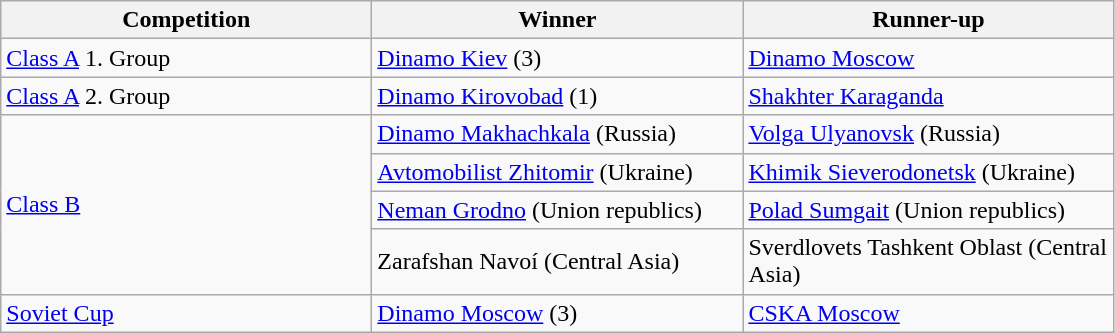<table class="wikitable">
<tr>
<th style="width:15em">Competition</th>
<th style="width:15em">Winner</th>
<th style="width:15em">Runner-up</th>
</tr>
<tr>
<td><a href='#'>Class A</a> 1. Group</td>
<td><a href='#'>Dinamo Kiev</a> (3)</td>
<td><a href='#'>Dinamo Moscow</a></td>
</tr>
<tr>
<td><a href='#'>Class A</a> 2. Group</td>
<td><a href='#'>Dinamo Kirovobad</a> (1)</td>
<td><a href='#'>Shakhter Karaganda</a></td>
</tr>
<tr>
<td rowspan=4><a href='#'>Class B</a></td>
<td><a href='#'>Dinamo Makhachkala</a> (Russia)</td>
<td><a href='#'>Volga Ulyanovsk</a> (Russia)</td>
</tr>
<tr>
<td><a href='#'>Avtomobilist Zhitomir</a> (Ukraine)</td>
<td><a href='#'>Khimik Sieverodonetsk</a> (Ukraine)</td>
</tr>
<tr>
<td><a href='#'>Neman Grodno</a> (Union republics)</td>
<td><a href='#'>Polad Sumgait</a> (Union republics)</td>
</tr>
<tr>
<td>Zarafshan Navoí (Central Asia)</td>
<td>Sverdlovets Tashkent Oblast (Central Asia)</td>
</tr>
<tr>
<td><a href='#'>Soviet Cup</a></td>
<td><a href='#'>Dinamo Moscow</a> (3)</td>
<td><a href='#'>CSKA Moscow</a></td>
</tr>
</table>
